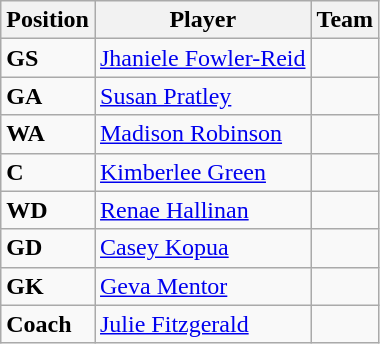<table class="wikitable collapsible">
<tr>
<th>Position</th>
<th>Player</th>
<th>Team</th>
</tr>
<tr>
<td><strong>GS</strong></td>
<td> <a href='#'>Jhaniele Fowler-Reid</a></td>
<td></td>
</tr>
<tr>
<td><strong>GA</strong></td>
<td> <a href='#'>Susan Pratley</a></td>
<td></td>
</tr>
<tr>
<td><strong>WA</strong></td>
<td> <a href='#'>Madison Robinson</a></td>
<td></td>
</tr>
<tr>
<td><strong>C</strong></td>
<td> <a href='#'>Kimberlee Green</a></td>
<td></td>
</tr>
<tr>
<td><strong>WD</strong></td>
<td> <a href='#'>Renae Hallinan</a></td>
<td></td>
</tr>
<tr>
<td><strong>GD</strong></td>
<td> <a href='#'>Casey Kopua</a></td>
<td></td>
</tr>
<tr>
<td><strong>GK</strong></td>
<td> <a href='#'>Geva Mentor</a></td>
<td></td>
</tr>
<tr>
<td><strong>Coach</strong></td>
<td> <a href='#'>Julie Fitzgerald</a></td>
<td></td>
</tr>
</table>
